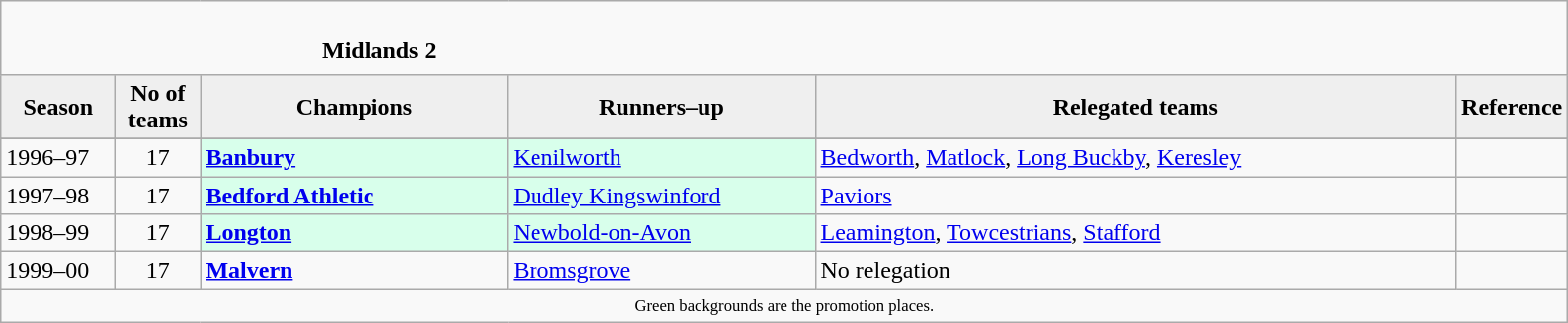<table class="wikitable" style="text-align: left;">
<tr>
<td colspan="11" cellpadding="0" cellspacing="0"><br><table border="0" style="width:100%;" cellpadding="0" cellspacing="0">
<tr>
<td style="width:20%; border:0;"></td>
<td style="border:0;"><strong>Midlands 2</strong></td>
<td style="width:20%; border:0;"></td>
</tr>
</table>
</td>
</tr>
<tr>
<th style="background:#efefef; width:70px;">Season</th>
<th style="background:#efefef; width:50px;">No of teams</th>
<th style="background:#efefef; width:200px;">Champions</th>
<th style="background:#efefef; width:200px;">Runners–up</th>
<th style="background:#efefef; width:425px;">Relegated teams</th>
<th style="background:#efefef; width:50px;">Reference</th>
</tr>
<tr align=left>
</tr>
<tr>
<td>1996–97</td>
<td style="text-align: center;">17</td>
<td style="background:#d8ffeb;"><strong><a href='#'>Banbury</a></strong></td>
<td style="background:#d8ffeb;"><a href='#'>Kenilworth</a></td>
<td><a href='#'>Bedworth</a>, <a href='#'>Matlock</a>, <a href='#'>Long Buckby</a>, <a href='#'>Keresley</a></td>
<td></td>
</tr>
<tr>
<td>1997–98</td>
<td style="text-align: center;">17</td>
<td style="background:#d8ffeb;"><strong><a href='#'>Bedford Athletic</a></strong></td>
<td style="background:#d8ffeb;"><a href='#'>Dudley Kingswinford</a></td>
<td><a href='#'>Paviors</a></td>
<td></td>
</tr>
<tr>
<td>1998–99</td>
<td style="text-align: center;">17</td>
<td style="background:#d8ffeb;"><strong><a href='#'>Longton</a></strong></td>
<td style="background:#d8ffeb;"><a href='#'>Newbold-on-Avon</a></td>
<td><a href='#'>Leamington</a>, <a href='#'>Towcestrians</a>, <a href='#'>Stafford</a></td>
<td></td>
</tr>
<tr>
<td>1999–00</td>
<td style="text-align: center;">17</td>
<td><strong><a href='#'>Malvern</a></strong></td>
<td><a href='#'>Bromsgrove</a></td>
<td>No relegation</td>
<td></td>
</tr>
<tr>
<td colspan="15"  style="border:0; font-size:smaller; text-align:center;"><small><span>Green backgrounds</span> are the promotion places.</small></td>
</tr>
</table>
